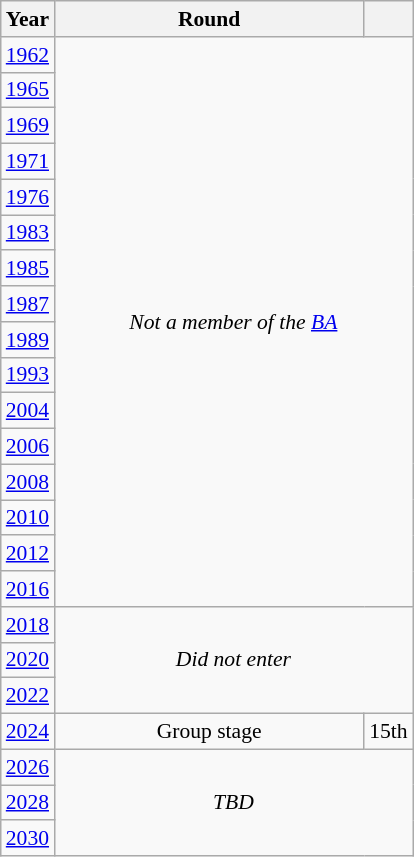<table class="wikitable" style="text-align: center; font-size:90%">
<tr>
<th>Year</th>
<th style="width:200px">Round</th>
<th></th>
</tr>
<tr>
<td><a href='#'>1962</a></td>
<td colspan="2" rowspan="16"><em>Not a member of the <a href='#'>BA</a></em></td>
</tr>
<tr>
<td><a href='#'>1965</a></td>
</tr>
<tr>
<td><a href='#'>1969</a></td>
</tr>
<tr>
<td><a href='#'>1971</a></td>
</tr>
<tr>
<td><a href='#'>1976</a></td>
</tr>
<tr>
<td><a href='#'>1983</a></td>
</tr>
<tr>
<td><a href='#'>1985</a></td>
</tr>
<tr>
<td><a href='#'>1987</a></td>
</tr>
<tr>
<td><a href='#'>1989</a></td>
</tr>
<tr>
<td><a href='#'>1993</a></td>
</tr>
<tr>
<td><a href='#'>2004</a></td>
</tr>
<tr>
<td><a href='#'>2006</a></td>
</tr>
<tr>
<td><a href='#'>2008</a></td>
</tr>
<tr>
<td><a href='#'>2010</a></td>
</tr>
<tr>
<td><a href='#'>2012</a></td>
</tr>
<tr>
<td><a href='#'>2016</a></td>
</tr>
<tr>
<td><a href='#'>2018</a></td>
<td colspan="2" rowspan="3"><em>Did not enter</em></td>
</tr>
<tr>
<td><a href='#'>2020</a></td>
</tr>
<tr>
<td><a href='#'>2022</a></td>
</tr>
<tr>
<td><a href='#'>2024</a></td>
<td>Group stage</td>
<td>15th</td>
</tr>
<tr>
<td><a href='#'>2026</a></td>
<td colspan="2" rowspan="3"><em>TBD</em></td>
</tr>
<tr>
<td><a href='#'>2028</a></td>
</tr>
<tr>
<td><a href='#'>2030</a></td>
</tr>
</table>
